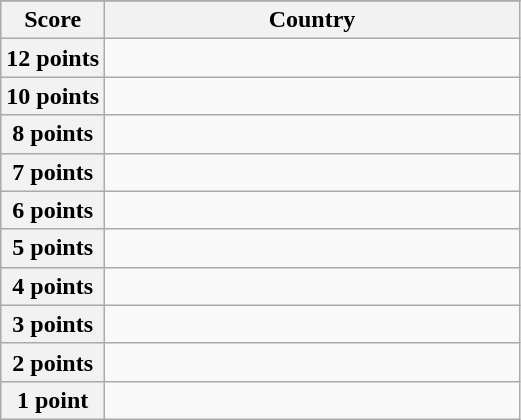<table class="wikitable">
<tr>
</tr>
<tr>
<th scope="col" width="20%">Score</th>
<th scope="col">Country</th>
</tr>
<tr>
<th scope="row">12 points</th>
<td></td>
</tr>
<tr>
<th scope="row">10 points</th>
<td></td>
</tr>
<tr>
<th scope="row">8 points</th>
<td></td>
</tr>
<tr>
<th scope="row">7 points</th>
<td></td>
</tr>
<tr>
<th scope="row">6 points</th>
<td></td>
</tr>
<tr>
<th scope="row">5 points</th>
<td></td>
</tr>
<tr>
<th scope="row">4 points</th>
<td></td>
</tr>
<tr>
<th scope="row">3 points</th>
<td></td>
</tr>
<tr>
<th scope="row">2 points</th>
<td></td>
</tr>
<tr>
<th scope="row">1 point</th>
<td></td>
</tr>
</table>
